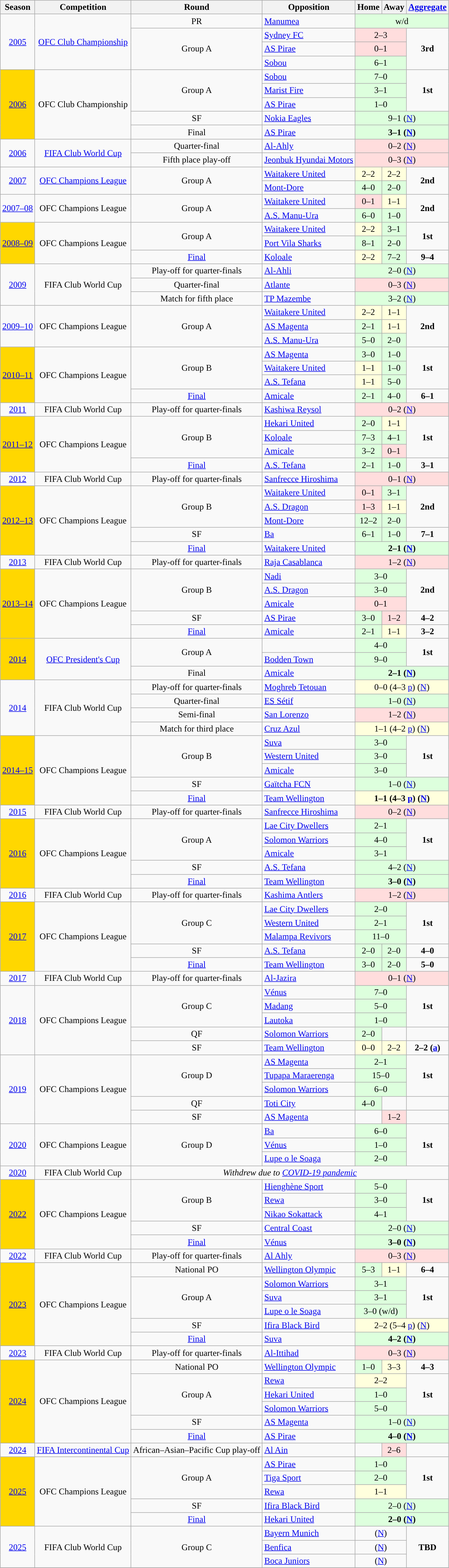<table class="wikitable sortable sticky-header sort-under" style="text-align:center;">
<tr>
<th>Season</th>
<th>Competition</th>
<th>Round</th>
<th>Opposition</th>
<th>Home</th>
<th>Away</th>
<th><a href='#'>Aggregate</a></th>
</tr>
<tr>
<td rowspan="4;"><a href='#'>2005</a></td>
<td rowspan="4"><a href='#'>OFC Club Championship</a></td>
<td rowspan="1">PR</td>
<td style="text-align:left"> <a href='#'>Manumea</a></td>
<td colspan="3;" style="text-align:center; background:#dfd;">w/d</td>
</tr>
<tr>
<td rowspan="3">Group A</td>
<td style="text-align:left"> <a href='#'>Sydney FC</a></td>
<td colspan="2;" style="text-align:center; background:#fdd;">2–3</td>
<td rowspan="3" style="text-align:center"><strong>3rd</strong></td>
</tr>
<tr>
<td style="text-align:left"> <a href='#'>AS Pirae</a></td>
<td colspan="2;" style="text-align:center; background:#fdd;">0–1</td>
</tr>
<tr>
<td style="text-align:left"> <a href='#'>Sobou</a></td>
<td colspan="2;" style="text-align:center; background:#dfd;">6–1</td>
</tr>
<tr>
<td style="background:#FFD700;" rowspan="5"><a href='#'>2006</a></td>
<td rowspan="5">OFC Club Championship</td>
<td rowspan="3">Group A</td>
<td style="text-align:left"> <a href='#'>Sobou</a></td>
<td colspan="2;" style="text-align:center; background:#dfd;">7–0</td>
<td rowspan=3; style="text-align:center;"><strong>1st</strong></td>
</tr>
<tr>
<td style="text-align:left"> <a href='#'>Marist Fire</a></td>
<td colspan=2; style="text-align:center; background:#dfd;">3–1</td>
</tr>
<tr>
<td style="text-align:left"> <a href='#'>AS Pirae</a></td>
<td colspan=2; style="text-align:center; background:#dfd;">1–0</td>
</tr>
<tr>
<td rowspan="1">SF</td>
<td style="text-align:left"> <a href='#'>Nokia Eagles</a></td>
<td colspan=3; style="text-align:center; background:#dfd;">9–1 (<a href='#'>N</a>)</td>
</tr>
<tr>
<td>Final</td>
<td style="text-align:left"> <a href='#'>AS Pirae</a></td>
<td colspan=3 style="background:#dfd;"><strong>3–1 (<a href='#'>N</a>)</strong></td>
</tr>
<tr>
<td rowspan="2" style="text-align:center"><a href='#'>2006</a></td>
<td rowspan="2"><a href='#'>FIFA Club World Cup</a></td>
<td>Quarter-final</td>
<td style="text-align:left"> <a href='#'>Al-Ahly</a></td>
<td colspan=3 style="background:#fdd;" align="center">0–2 (<a href='#'>N</a>)</td>
</tr>
<tr>
<td>Fifth place play-off</td>
<td style="text-align:left"> <a href='#'>Jeonbuk Hyundai Motors</a></td>
<td colspan=3 style="background:#fdd;" align="center">0–3 (<a href='#'>N</a>)</td>
</tr>
<tr>
<td rowspan="2;"><a href='#'>2007</a></td>
<td rowspan="2"><a href='#'>OFC Champions League</a></td>
<td rowspan="2">Group A</td>
<td style="text-align:left"> <a href='#'>Waitakere United</a></td>
<td style="text-align:center; background:#ffd;">2–2</td>
<td style="text-align:center; background:#ffd;">2–2</td>
<td rowspan=2; style="text-align:center;"><strong>2nd</strong></td>
</tr>
<tr>
<td style="text-align:left"> <a href='#'>Mont-Dore</a></td>
<td style="text-align:center; background:#dfd;">4–0</td>
<td style="text-align:center; background:#dfd;">2–0</td>
</tr>
<tr>
<td rowspan="2"><a href='#'>2007–08</a></td>
<td rowspan="2">OFC Champions League</td>
<td rowspan="2">Group A</td>
<td style="text-align:left"> <a href='#'>Waitakere United</a></td>
<td style="text-align:center; background:#fdd;">0–1</td>
<td style="text-align:center; background:#ffd;">1–1</td>
<td rowspan=2; style="text-align:center"><strong>2nd</strong></td>
</tr>
<tr>
<td style="text-align:left"> <a href='#'>A.S. Manu-Ura</a></td>
<td style="text-align:center; background:#dfd;">6–0</td>
<td style="text-align:center; background:#dfd;">1–0</td>
</tr>
<tr>
<td style="background:#FFD700;" rowspan="3"><a href='#'>2008–09</a></td>
<td rowspan="3">OFC Champions League</td>
<td rowspan="2">Group A</td>
<td style="text-align:left"> <a href='#'>Waitakere United</a></td>
<td style="text-align:center; background:#ffd;">2–2</td>
<td style="text-align:center; background:#dfd;">3–1</td>
<td rowspan=2; style="text-align:center"><strong>1st</strong></td>
</tr>
<tr>
<td style="text-align:left"> <a href='#'>Port Vila Sharks</a></td>
<td style="text-align:center; background:#dfd;">8–1</td>
<td style="text-align:center; background:#dfd;">2–0</td>
</tr>
<tr>
<td><a href='#'>Final</a></td>
<td style="text-align:left"> <a href='#'>Koloale</a></td>
<td style="text-align:center; background:#ffd;">2–2</td>
<td style="text-align:center; background:#dfd;">7–2</td>
<td><strong>9–4</strong></td>
</tr>
<tr>
<td rowspan="3" style="text-align:center"><a href='#'>2009</a></td>
<td rowspan="3">FIFA Club World Cup</td>
<td>Play-off for quarter-finals</td>
<td style="text-align:left"> <a href='#'>Al-Ahli</a></td>
<td colspan=3 style="background:#dfd;" align="center">2–0 (<a href='#'>N</a>)</td>
</tr>
<tr>
<td>Quarter-final</td>
<td style="text-align:left"> <a href='#'>Atlante</a></td>
<td colspan=3 style="background:#fdd;" align="center">0–3 (<a href='#'>N</a>)</td>
</tr>
<tr>
<td>Match for fifth place</td>
<td style="text-align:left"> <a href='#'>TP Mazembe</a></td>
<td colspan=3 style="background:#dfd;" align="center">3–2 (<a href='#'>N</a>)</td>
</tr>
<tr>
<td rowspan="3"><a href='#'>2009–10</a></td>
<td rowspan="3">OFC Champions League</td>
<td rowspan="3">Group A</td>
<td style="text-align:left"> <a href='#'>Waitakere United</a></td>
<td style="text-align:center; background:#ffd;">2–2</td>
<td style="text-align:center; background:#ffd;">1–1</td>
<td rowspan=3; style="text-align:center;"><strong>2nd</strong></td>
</tr>
<tr>
<td style="text-align:left"> <a href='#'>AS Magenta</a></td>
<td style="text-align:center; background:#dfd;">2–1</td>
<td style="text-align:center; background:#ffd;">1–1</td>
</tr>
<tr>
<td style="text-align:left"> <a href='#'>A.S. Manu-Ura</a></td>
<td style="text-align:center; background:#dfd;">5–0</td>
<td style="text-align:center; background:#dfd;">2–0</td>
</tr>
<tr>
<td style="background:#FFD700;" rowspan="4"><a href='#'>2010–11</a></td>
<td rowspan="4">OFC Champions League</td>
<td rowspan="3">Group B</td>
<td style="text-align:left"> <a href='#'>AS Magenta</a></td>
<td style="text-align:center; background:#dfd;">3–0</td>
<td style="text-align:center; background:#dfd;">1–0</td>
<td rowspan=3; style="text-align:center;"><strong>1st</strong></td>
</tr>
<tr>
<td style="text-align:left"> <a href='#'>Waitakere United</a></td>
<td style="text-align:center; background:#ffd;">1–1</td>
<td style="text-align:center; background:#dfd;">1–0</td>
</tr>
<tr>
<td style="text-align:left"> <a href='#'>A.S. Tefana</a></td>
<td style="text-align:center; background:#ffd;">1–1</td>
<td style="text-align:center; background:#dfd;">5–0</td>
</tr>
<tr>
<td><a href='#'>Final</a></td>
<td style="text-align:left"> <a href='#'>Amicale</a></td>
<td style="text-align:center; background:#dfd;">2–1</td>
<td style="text-align:center; background:#dfd;">4–0</td>
<td><strong>6–1</strong></td>
</tr>
<tr>
<td style="text-align:center"><a href='#'>2011</a></td>
<td>FIFA Club World Cup</td>
<td>Play-off for quarter-finals</td>
<td style="text-align:left"> <a href='#'>Kashiwa Reysol</a></td>
<td colspan="3" style="background:#fdd;" align="center">0–2 (<a href='#'>N</a>)</td>
</tr>
<tr>
<td style="background:#FFD700;" rowspan="4"><a href='#'>2011–12</a></td>
<td rowspan="4">OFC Champions League</td>
<td rowspan="3">Group B</td>
<td style="text-align:left"> <a href='#'>Hekari United</a></td>
<td style="text-align:center; background:#dfd;">2–0</td>
<td style="text-align:center; background:#ffd;">1–1</td>
<td rowspan=3; style="text-align:center;"><strong>1st</strong></td>
</tr>
<tr>
<td style="text-align:left"> <a href='#'>Koloale</a></td>
<td style="text-align:center; background:#dfd;">7–3</td>
<td style="text-align:center; background:#dfd;">4–1</td>
</tr>
<tr>
<td style="text-align:left"> <a href='#'>Amicale</a></td>
<td style="text-align:center; background:#dfd;">3–2</td>
<td style="text-align:center; background:#fdd;">0–1</td>
</tr>
<tr>
<td><a href='#'>Final</a></td>
<td style="text-align:left"> <a href='#'>A.S. Tefana</a></td>
<td style="text-align:center; background:#dfd;">2–1</td>
<td style="text-align:center; background:#dfd;">1–0</td>
<td><strong>3–1</strong></td>
</tr>
<tr>
<td style="text-align:center"><a href='#'>2012</a></td>
<td>FIFA Club World Cup</td>
<td>Play-off for quarter-finals</td>
<td style="text-align:left"> <a href='#'>Sanfrecce Hiroshima</a></td>
<td colspan="3" style="background:#fdd;" align="center">0–1 (<a href='#'>N</a>)</td>
</tr>
<tr>
<td style="background:#FFD700;" rowspan="5"><a href='#'>2012–13</a></td>
<td rowspan="5">OFC Champions League</td>
<td rowspan="3">Group B</td>
<td style="text-align:left"> <a href='#'>Waitakere United</a></td>
<td style="text-align:center; background:#fdd;">0–1</td>
<td style="text-align:center; background:#dfd;">3–1</td>
<td rowspan=3; style="text-align:center;"><strong>2nd</strong></td>
</tr>
<tr>
<td style="text-align:left"> <a href='#'>A.S. Dragon</a></td>
<td style="text-align:center; background:#fdd;">1–3</td>
<td style="text-align:center; background:#ffd;">1–1</td>
</tr>
<tr>
<td style="text-align:left"> <a href='#'>Mont-Dore</a></td>
<td style="text-align:center; background:#dfd;">12–2</td>
<td style="text-align:center; background:#dfd;">2–0</td>
</tr>
<tr>
<td rowspan="1">SF</td>
<td style="text-align:left"> <a href='#'>Ba</a></td>
<td style="text-align:center; background:#dfd;">6–1</td>
<td style="text-align:center; background:#dfd;">1–0</td>
<td style="text-align:center;"><strong>7–1</strong></td>
</tr>
<tr>
<td><a href='#'>Final</a></td>
<td style="text-align:left"> <a href='#'>Waitakere United</a></td>
<td colspan=3 style="background:#dfd;"><strong>2–1 (<a href='#'>N</a>)</strong></td>
</tr>
<tr>
<td style="text-align:center"><a href='#'>2013</a></td>
<td>FIFA Club World Cup</td>
<td>Play-off for quarter-finals</td>
<td style="text-align:left"> <a href='#'>Raja Casablanca</a></td>
<td colspan="3" style="background:#fdd;" align="center">1–2 (<a href='#'>N</a>)</td>
</tr>
<tr>
<td style="background:#FFD700;" rowspan="5"><a href='#'>2013–14</a></td>
<td rowspan="5">OFC Champions League</td>
<td rowspan="3">Group B</td>
<td style="text-align:left"> <a href='#'>Nadi</a></td>
<td colspan=2; style="text-align:center; background:#dfd;">3–0</td>
<td rowspan=3; style="text-align:center;"><strong>2nd</strong></td>
</tr>
<tr>
<td style="text-align:left"> <a href='#'>A.S. Dragon</a></td>
<td colspan=2; style="text-align:center; background:#dfd;">3–0</td>
</tr>
<tr>
<td style="text-align:left"> <a href='#'>Amicale</a></td>
<td colspan=2; style="text-align:center; background:#fdd;">0–1</td>
</tr>
<tr>
<td rowspan="1">SF</td>
<td style="text-align:left"> <a href='#'>AS Pirae</a></td>
<td style="text-align:center; background:#dfd;">3–0</td>
<td style="text-align:center; background:#fdd;">1–2</td>
<td style="text-align:center;"><strong>4–2</strong></td>
</tr>
<tr>
<td><a href='#'>Final</a></td>
<td style="text-align:left"> <a href='#'>Amicale</a></td>
<td style="text-align:center; background:#dfd;">2–1</td>
<td style="text-align:center; background:#ffd;">1–1</td>
<td><strong>3–2</strong></td>
</tr>
<tr>
<td style="background:#FFD700;" rowspan=3><a href='#'>2014</a></td>
<td rowspan=3><a href='#'>OFC President's Cup</a></td>
<td rowspan=2>Group A</td>
<td colspan=1 style="text-align:left"></td>
<td colspan=2 style="background:#dfd;">4–0</td>
<td rowspan=2><strong>1st</strong></td>
</tr>
<tr>
<td style="text-align:left"> <a href='#'>Bodden Town</a></td>
<td colspan=2 style="background:#dfd;">9–0</td>
</tr>
<tr>
<td>Final</td>
<td style="text-align:left"> <a href='#'>Amicale</a></td>
<td colspan=3 style="background:#dfd;"><strong>2–1 (<a href='#'>N</a>)</strong></td>
</tr>
<tr>
<td rowspan="4" style="text-align:center"><a href='#'>2014</a></td>
<td rowspan="4">FIFA Club World Cup</td>
<td>Play-off for quarter-finals</td>
<td style="text-align:left"> <a href='#'>Moghreb Tetouan</a></td>
<td colspan=3; style="background:#ffd;" align="center">0–0 (4–3 <a href='#'>p</a>) (<a href='#'>N</a>)</td>
</tr>
<tr>
<td>Quarter-final</td>
<td style="text-align:left"> <a href='#'>ES Sétif</a></td>
<td colspan=3; style="background:#dfd;" align="center">1–0 (<a href='#'>N</a>)</td>
</tr>
<tr>
<td>Semi-final</td>
<td style="text-align:left"> <a href='#'>San Lorenzo</a></td>
<td colspan=3; style="background:#fdd;" align="center">1–2  (<a href='#'>N</a>)</td>
</tr>
<tr>
<td>Match for third place</td>
<td style="text-align:left"> <a href='#'>Cruz Azul</a></td>
<td colspan=3; style="background:#ffd;" align="center">1–1 (4–2 <a href='#'>p</a>) (<a href='#'>N</a>)</td>
</tr>
<tr>
<td style="background:#FFD700;" rowspan="5"><a href='#'>2014–15</a></td>
<td rowspan="5">OFC Champions League</td>
<td rowspan="3">Group B</td>
<td style="text-align:left"> <a href='#'>Suva</a></td>
<td colspan=2; style="text-align:center; background:#dfd;">3–0</td>
<td rowspan=3; style="text-align:center;"><strong>1st</strong></td>
</tr>
<tr>
<td style="text-align:left"> <a href='#'>Western United</a></td>
<td colspan=2; style="text-align:center; background:#dfd;">3–0</td>
</tr>
<tr>
<td style="text-align:left"> <a href='#'>Amicale</a></td>
<td colspan=2; style="text-align:center; background:#dfd;">3–0</td>
</tr>
<tr>
<td rowspan="1">SF</td>
<td style="text-align:left"> <a href='#'>Gaïtcha FCN</a></td>
<td colspan=3; style="text-align:center; background:#dfd;">1–0 (<a href='#'>N</a>)</td>
</tr>
<tr>
<td><a href='#'>Final</a></td>
<td style="text-align:left"> <a href='#'>Team Wellington</a></td>
<td colspan=3 style="background:#ffd;"><strong>1–1  (4–3 <a href='#'>p</a>) (<a href='#'>N</a>)</strong></td>
</tr>
<tr>
<td style="text-align:center"><a href='#'>2015</a></td>
<td>FIFA Club World Cup</td>
<td>Play-off for quarter-finals</td>
<td style="text-align:left"> <a href='#'>Sanfrecce Hiroshima</a></td>
<td colspan="3"; style="background:#fdd;" align="center">0–2 (<a href='#'>N</a>)</td>
</tr>
<tr>
<td style="background:#FFD700;" rowspan="5"><a href='#'>2016</a></td>
<td rowspan="5">OFC Champions League</td>
<td rowspan="3">Group A</td>
<td style="text-align:left"> <a href='#'>Lae City Dwellers</a></td>
<td colspan=2; style="text-align:center; background:#dfd;">2–1</td>
<td rowspan=3; style="text-align:center;"><strong>1st</strong></td>
</tr>
<tr>
<td style="text-align:left"> <a href='#'>Solomon Warriors</a></td>
<td colspan=2; style="text-align:center; background:#dfd;">4–0</td>
</tr>
<tr>
<td style="text-align:left"> <a href='#'>Amicale</a></td>
<td colspan=2; style="text-align:center; background:#dfd;">3–1</td>
</tr>
<tr>
<td rowspan="1">SF</td>
<td style="text-align:left"> <a href='#'>A.S. Tefana</a></td>
<td colspan=3; style="text-align:center; background:#dfd;">4–2 (<a href='#'>N</a>)</td>
</tr>
<tr>
<td><a href='#'>Final</a></td>
<td style="text-align:left"> <a href='#'>Team Wellington</a></td>
<td colspan=3 style="background:#dfd;"><strong>3–0 (<a href='#'>N</a>)</strong></td>
</tr>
<tr>
<td style="text-align:center"><a href='#'>2016</a></td>
<td>FIFA Club World Cup</td>
<td>Play-off for quarter-finals</td>
<td style="text-align:left"> <a href='#'>Kashima Antlers</a></td>
<td colspan="3"; style="background:#fdd;" align="center">1–2 (<a href='#'>N</a>)</td>
</tr>
<tr>
<td style="background:#FFD700;" rowspan="5"><a href='#'>2017</a></td>
<td rowspan="5">OFC Champions League</td>
<td rowspan="3">Group C</td>
<td style="text-align:left"> <a href='#'>Lae City Dwellers</a></td>
<td colspan=2; style="text-align:center; background:#dfd;">2–0</td>
<td rowspan=3; style="text-align:center;"><strong>1st</strong></td>
</tr>
<tr>
<td style="text-align:left"> <a href='#'>Western United</a></td>
<td colspan=2; style="text-align:center; background:#dfd;">2–1</td>
</tr>
<tr>
<td style="text-align:left"> <a href='#'>Malampa Revivors</a></td>
<td colspan=2; style="text-align:center; background:#dfd;">11–0</td>
</tr>
<tr>
<td>SF</td>
<td style="text-align:left"> <a href='#'>A.S. Tefana</a></td>
<td style="text-align:center; background:#dfd;">2–0</td>
<td style="text-align:center; background:#dfd;">2–0</td>
<td style="text-align:center;"><strong>4–0</strong></td>
</tr>
<tr>
<td><a href='#'>Final</a></td>
<td style="text-align:left"> <a href='#'>Team Wellington</a></td>
<td style="text-align:center; background:#dfd;">3–0</td>
<td style="text-align:center; background:#dfd;">2–0</td>
<td><strong>5–0</strong></td>
</tr>
<tr>
<td style="text-align:center"><a href='#'>2017</a></td>
<td>FIFA Club World Cup</td>
<td>Play-off for quarter-finals</td>
<td style="text-align:left"> <a href='#'>Al-Jazira</a></td>
<td colspan="3"; style="background:#fdd;" align="center">0–1 (<a href='#'>N</a>)</td>
</tr>
<tr>
<td rowspan="5"><a href='#'>2018</a></td>
<td rowspan="5">OFC Champions League</td>
<td rowspan="3">Group C</td>
<td style="text-align:left"> <a href='#'>Vénus</a></td>
<td colspan=2; style="text-align:center; background:#dfd;">7–0</td>
<td rowspan=3; style="text-align:center;"><strong>1st</strong></td>
</tr>
<tr>
<td style="text-align:left"> <a href='#'>Madang</a></td>
<td colspan=2; style="text-align:center; background:#dfd;">5–0</td>
</tr>
<tr>
<td style="text-align:left"> <a href='#'>Lautoka</a></td>
<td colspan=2; style="text-align:center; background:#dfd;">1–0</td>
</tr>
<tr>
<td rowspan="1">QF</td>
<td style="text-align:left"> <a href='#'>Solomon Warriors</a></td>
<td colspan=1; style="text-align:center; background:#dfd;">2–0</td>
<td></td>
<td></td>
</tr>
<tr>
<td rowspan="1">SF</td>
<td style="text-align:left"> <a href='#'>Team Wellington</a></td>
<td style="text-align:center; background:#ffd;">0–0</td>
<td style="text-align:center; background:#ffd;">2–2</td>
<td style="text-align:center;"><strong>2–2 (<a href='#'>a</a>)</strong></td>
</tr>
<tr>
<td rowspan="5"><a href='#'>2019</a></td>
<td rowspan="5">OFC Champions League</td>
<td rowspan="3">Group D</td>
<td style="text-align:left"> <a href='#'>AS Magenta</a></td>
<td colspan=2; style="text-align:center; background:#dfd;">2–1</td>
<td rowspan=3; style="text-align:center;"><strong>1st</strong></td>
</tr>
<tr>
<td style="text-align:left"> <a href='#'>Tupapa Maraerenga</a></td>
<td colspan=2; style="text-align:center; background:#dfd;">15–0</td>
</tr>
<tr>
<td style="text-align:left"> <a href='#'>Solomon Warriors</a></td>
<td colspan=2; style="text-align:center; background:#dfd;">6–0</td>
</tr>
<tr>
<td rowspan="1">QF</td>
<td style="text-align:left"> <a href='#'>Toti City</a></td>
<td colspan=1; style="text-align:center; background:#dfd;">4–0</td>
<td></td>
<td></td>
</tr>
<tr>
<td rowspan="1">SF</td>
<td style="text-align:left"> <a href='#'>AS Magenta</a></td>
<td></td>
<td colspan=1; style="text-align:center; background:#fdd;">1–2</td>
<td></td>
</tr>
<tr>
<td rowspan="3"><a href='#'>2020</a></td>
<td rowspan="3">OFC Champions League</td>
<td rowspan="3">Group D</td>
<td style="text-align:left"> <a href='#'>Ba</a></td>
<td colspan=2; style="text-align:center; background:#dfd;">6–0</td>
<td rowspan=3; style="text-align:center;"><strong>1st</strong></td>
</tr>
<tr>
<td style="text-align:left"> <a href='#'>Vénus</a></td>
<td colspan=2; style="text-align:center; background:#dfd;">1–0</td>
</tr>
<tr>
<td style="text-align:left"> <a href='#'>Lupe o le Soaga</a></td>
<td colspan=2; style="text-align:center; background:#dfd;">2–0</td>
</tr>
<tr>
<td style="text-align:center"><a href='#'>2020</a></td>
<td>FIFA Club World Cup</td>
<td colspan="5"><em>Withdrew due to <a href='#'>COVID-19 pandemic</a></em></td>
</tr>
<tr>
<td style="background:#FFD700;" rowspan="5"><a href='#'>2022</a></td>
<td rowspan="5">OFC Champions League</td>
<td rowspan="3">Group B</td>
<td style="text-align:left"> <a href='#'>Hienghène Sport</a></td>
<td colspan=2; style="text-align:center; background:#dfd;">5–0</td>
<td rowspan=3; style="text-align:center;"><strong>1st</strong></td>
</tr>
<tr>
<td style="text-align:left"> <a href='#'>Rewa</a></td>
<td colspan=2; style="text-align:center; background:#dfd;">3–0</td>
</tr>
<tr>
<td style="text-align:left"> <a href='#'>Nikao Sokattack</a></td>
<td colspan=2; style="text-align:center; background:#dfd;">4–1</td>
</tr>
<tr>
<td>SF</td>
<td style="text-align:left"> <a href='#'>Central Coast</a></td>
<td colspan=3; style="text-align:center; background:#dfd;">2–0 (<a href='#'>N</a>)</td>
</tr>
<tr>
<td><a href='#'>Final</a></td>
<td style="text-align:left"> <a href='#'>Vénus</a></td>
<td colspan=3; style="text-align:center; background:#dfd;"><strong>3–0 (<a href='#'>N</a>)</strong></td>
</tr>
<tr>
<td style="text-align:center"><a href='#'>2022</a></td>
<td>FIFA Club World Cup</td>
<td>Play-off for quarter-finals</td>
<td style="text-align:left"> <a href='#'>Al Ahly</a></td>
<td colspan="3"; style="background:#fdd;" align="center">0–3 (<a href='#'>N</a>)</td>
</tr>
<tr>
<td style="background:#FFD700;" rowspan="6"><a href='#'>2023</a></td>
<td rowspan="6">OFC Champions League</td>
<td>National PO</td>
<td style="text-align:left"> <a href='#'>Wellington Olympic</a></td>
<td style="text-align:center; background:#dfd;">5–3</td>
<td style="text-align:center; background:#ffd;">1–1</td>
<td style="text-align:center;"><strong>6–4</strong></td>
</tr>
<tr>
<td rowspan="3">Group A</td>
<td style="text-align:left"> <a href='#'>Solomon Warriors</a></td>
<td colspan=2; style="text-align:center; background:#dfd;">3–1</td>
<td rowspan=3; style="text-align:center;"><strong>1st</strong></td>
</tr>
<tr>
<td style="text-align:left"> <a href='#'>Suva</a></td>
<td colspan=2; style="text-align:center; background:#dfd;">3–1</td>
</tr>
<tr>
<td style="text-align:left"> <a href='#'>Lupe o le Soaga</a></td>
<td colspan=2; style="text-align:center; background:#dfd;">3–0 (w/d)</td>
</tr>
<tr>
<td>SF</td>
<td style="text-align:left"> <a href='#'>Ifira Black Bird</a></td>
<td colspan=3; style="background:#ffd;">2–2  (5–4 <a href='#'>p</a>) (<a href='#'>N</a>)</td>
</tr>
<tr>
<td><a href='#'>Final</a></td>
<td style="text-align:left"> <a href='#'>Suva</a></td>
<td colspan=3 style="background:#dfd;"><strong>4–2  (<a href='#'>N</a>)</strong></td>
</tr>
<tr>
<td style="text-align:center"><a href='#'>2023</a></td>
<td>FIFA Club World Cup</td>
<td>Play-off for quarter-finals</td>
<td style="text-align:left"> <a href='#'>Al-Ittihad</a></td>
<td colspan="3"; style="background:#fdd;" align="center">0–3 (<a href='#'>N</a>)</td>
</tr>
<tr>
<td style="background:#FFD700;" rowspan="6"><a href='#'>2024</a></td>
<td rowspan="6">OFC Champions League</td>
<td>National PO</td>
<td style="text-align:left"> <a href='#'>Wellington Olympic</a></td>
<td style="background:#dfd;">1–0</td>
<td style="background:#ffd;">3–3</td>
<td><strong>4–3</strong></td>
</tr>
<tr>
<td rowspan="3">Group A</td>
<td style="text-align:left"> <a href='#'>Rewa</a></td>
<td style="background:#ffd;" colspan=2>2–2</td>
<td rowspan=3; style="text-align:center;"><strong>1st</strong></td>
</tr>
<tr>
<td style="text-align:left"> <a href='#'>Hekari United</a></td>
<td style="background:#dfd;" colspan=2>1–0</td>
</tr>
<tr>
<td style="text-align:left"> <a href='#'>Solomon Warriors</a></td>
<td style="background:#dfd;" colspan=2>5–0</td>
</tr>
<tr>
<td>SF</td>
<td style="text-align:left"> <a href='#'>AS Magenta</a></td>
<td colspan=3; style="text-align:center; background:#dfd;">1–0 (<a href='#'>N</a>)</td>
</tr>
<tr>
<td><a href='#'>Final</a></td>
<td style="text-align:left"> <a href='#'>AS Pirae</a></td>
<td colspan=3; style="text-align:center; background:#dfd;"><strong>4–0 (<a href='#'>N</a>)</strong></td>
</tr>
<tr>
<td style="text-align:center"><a href='#'>2024</a></td>
<td><a href='#'>FIFA Intercontinental Cup</a></td>
<td>African–Asian–Pacific Cup play-off</td>
<td style="text-align:left"> <a href='#'>Al Ain</a></td>
<td></td>
<td colspan="1"; style="background:#fdd;" align="center">2–6</td>
<td></td>
</tr>
<tr>
<td style="background:#FFD700;" rowspan="5"><a href='#'>2025</a></td>
<td rowspan="5">OFC Champions League</td>
<td rowspan="3">Group A</td>
<td style="text-align:left"> <a href='#'>AS Pirae</a></td>
<td colspan=2; style=background:#dfd;">1–0</td>
<td rowspan=3; style="text-align:center;"><strong>1st</strong></td>
</tr>
<tr>
<td style="text-align:left"> <a href='#'>Tiga Sport</a></td>
<td colspan=2; style=background:#dfd;">2–0</td>
</tr>
<tr>
<td style="text-align:left"> <a href='#'>Rewa</a></td>
<td colspan=2 style="background:#ffd;">1–1</td>
</tr>
<tr>
<td>SF</td>
<td style="text-align:left"> <a href='#'>Ifira Black Bird</a></td>
<td colspan=3; style="text-align:center; background:#dfd;">2–0 (<a href='#'>N</a>)</td>
</tr>
<tr>
<td><a href='#'>Final</a></td>
<td style="text-align:left"> <a href='#'>Hekari United</a></td>
<td colspan=3; style="text-align:center; background:#dfd;"><strong>2–0 (<a href='#'>N</a>)</strong></td>
</tr>
<tr>
<td rowspan="3" style="text-align:center"><a href='#'>2025</a></td>
<td rowspan="3">FIFA Club World Cup</td>
<td rowspan="3">Group C</td>
<td style="text-align:left"> <a href='#'>Bayern Munich</a></td>
<td colspan="2"; style="background:#;" align="center">(<a href='#'>N</a>)</td>
<td rowspan=3; style="text-align:center;"><strong>TBD</strong></td>
</tr>
<tr>
<td style="text-align:left"> <a href='#'>Benfica</a></td>
<td colspan="2"; style="text-align:center">(<a href='#'>N</a>)</td>
</tr>
<tr>
<td style="text-align:left"> <a href='#'>Boca Juniors</a></td>
<td colspan="2"; style="text-align:center">(<a href='#'>N</a>)</td>
</tr>
<tr>
</tr>
</table>
